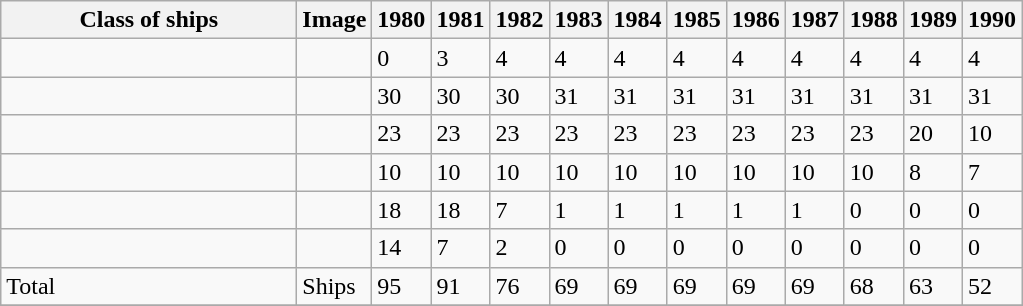<table class="wikitable sortable collapsible collapsed">
<tr>
<th style="width:29%;">Class of ships</th>
<th>Image</th>
<th>1980</th>
<th>1981</th>
<th>1982</th>
<th>1983</th>
<th>1984</th>
<th>1985</th>
<th>1986</th>
<th>1987</th>
<th>1988</th>
<th>1989</th>
<th>1990</th>
</tr>
<tr valign="top">
<td></td>
<td></td>
<td>0</td>
<td>3</td>
<td>4</td>
<td>4</td>
<td>4</td>
<td>4</td>
<td>4</td>
<td>4</td>
<td>4</td>
<td>4</td>
<td>4</td>
</tr>
<tr valign="top">
<td></td>
<td></td>
<td>30</td>
<td>30</td>
<td>30</td>
<td>31</td>
<td>31</td>
<td>31</td>
<td>31</td>
<td>31</td>
<td>31</td>
<td>31</td>
<td>31</td>
</tr>
<tr valign="top">
<td></td>
<td></td>
<td>23</td>
<td>23</td>
<td>23</td>
<td>23</td>
<td>23</td>
<td>23</td>
<td>23</td>
<td>23</td>
<td>23</td>
<td>20</td>
<td>10</td>
</tr>
<tr valign="top">
<td></td>
<td></td>
<td>10</td>
<td>10</td>
<td>10</td>
<td>10</td>
<td>10</td>
<td>10</td>
<td>10</td>
<td>10</td>
<td>10</td>
<td>8</td>
<td>7</td>
</tr>
<tr valign="top">
<td></td>
<td></td>
<td>18</td>
<td>18</td>
<td>7</td>
<td>1</td>
<td>1</td>
<td>1</td>
<td>1</td>
<td>1</td>
<td>0</td>
<td>0</td>
<td>0</td>
</tr>
<tr valign="top">
<td></td>
<td></td>
<td>14</td>
<td>7</td>
<td>2</td>
<td>0</td>
<td>0</td>
<td>0</td>
<td>0</td>
<td>0</td>
<td>0</td>
<td>0</td>
<td>0</td>
</tr>
<tr valign="top">
<td>Total</td>
<td>Ships</td>
<td>95</td>
<td>91</td>
<td>76</td>
<td>69</td>
<td>69</td>
<td>69</td>
<td>69</td>
<td>69</td>
<td>68</td>
<td>63</td>
<td>52</td>
</tr>
<tr>
</tr>
</table>
